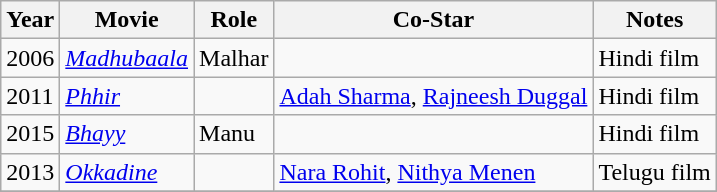<table class="wikitable sortable">
<tr>
<th>Year</th>
<th>Movie</th>
<th>Role</th>
<th>Co-Star</th>
<th>Notes</th>
</tr>
<tr>
<td>2006</td>
<td><em><a href='#'>Madhubaala</a></em></td>
<td>Malhar</td>
<td></td>
<td>Hindi film</td>
</tr>
<tr>
<td>2011</td>
<td><em><a href='#'>Phhir</a></em></td>
<td></td>
<td><a href='#'>Adah Sharma</a>, <a href='#'>Rajneesh Duggal</a></td>
<td>Hindi film</td>
</tr>
<tr>
<td>2015</td>
<td><em><a href='#'>Bhayy</a></em></td>
<td>Manu</td>
<td></td>
<td>Hindi film</td>
</tr>
<tr>
<td>2013</td>
<td><em><a href='#'>Okkadine</a></em></td>
<td></td>
<td><a href='#'>Nara Rohit</a>, <a href='#'>Nithya Menen</a></td>
<td>Telugu film</td>
</tr>
<tr>
</tr>
</table>
